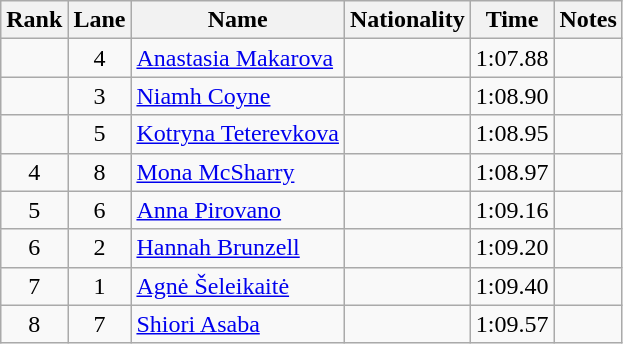<table class="wikitable sortable" style="text-align:center">
<tr>
<th>Rank</th>
<th>Lane</th>
<th>Name</th>
<th>Nationality</th>
<th>Time</th>
<th>Notes</th>
</tr>
<tr>
<td></td>
<td>4</td>
<td align=left><a href='#'>Anastasia Makarova</a></td>
<td align=left></td>
<td>1:07.88</td>
<td></td>
</tr>
<tr>
<td></td>
<td>3</td>
<td align=left><a href='#'>Niamh Coyne</a></td>
<td align=left></td>
<td>1:08.90</td>
<td></td>
</tr>
<tr>
<td></td>
<td>5</td>
<td align=left><a href='#'>Kotryna Teterevkova</a></td>
<td align=left></td>
<td>1:08.95</td>
<td></td>
</tr>
<tr>
<td>4</td>
<td>8</td>
<td align=left><a href='#'>Mona McSharry</a></td>
<td align=left></td>
<td>1:08.97</td>
<td></td>
</tr>
<tr>
<td>5</td>
<td>6</td>
<td align=left><a href='#'>Anna Pirovano</a></td>
<td align=left></td>
<td>1:09.16</td>
<td></td>
</tr>
<tr>
<td>6</td>
<td>2</td>
<td align=left><a href='#'>Hannah Brunzell</a></td>
<td align=left></td>
<td>1:09.20</td>
<td></td>
</tr>
<tr>
<td>7</td>
<td>1</td>
<td align=left><a href='#'>Agnė Šeleikaitė</a></td>
<td align=left></td>
<td>1:09.40</td>
<td></td>
</tr>
<tr>
<td>8</td>
<td>7</td>
<td align=left><a href='#'>Shiori Asaba</a></td>
<td align=left></td>
<td>1:09.57</td>
<td></td>
</tr>
</table>
